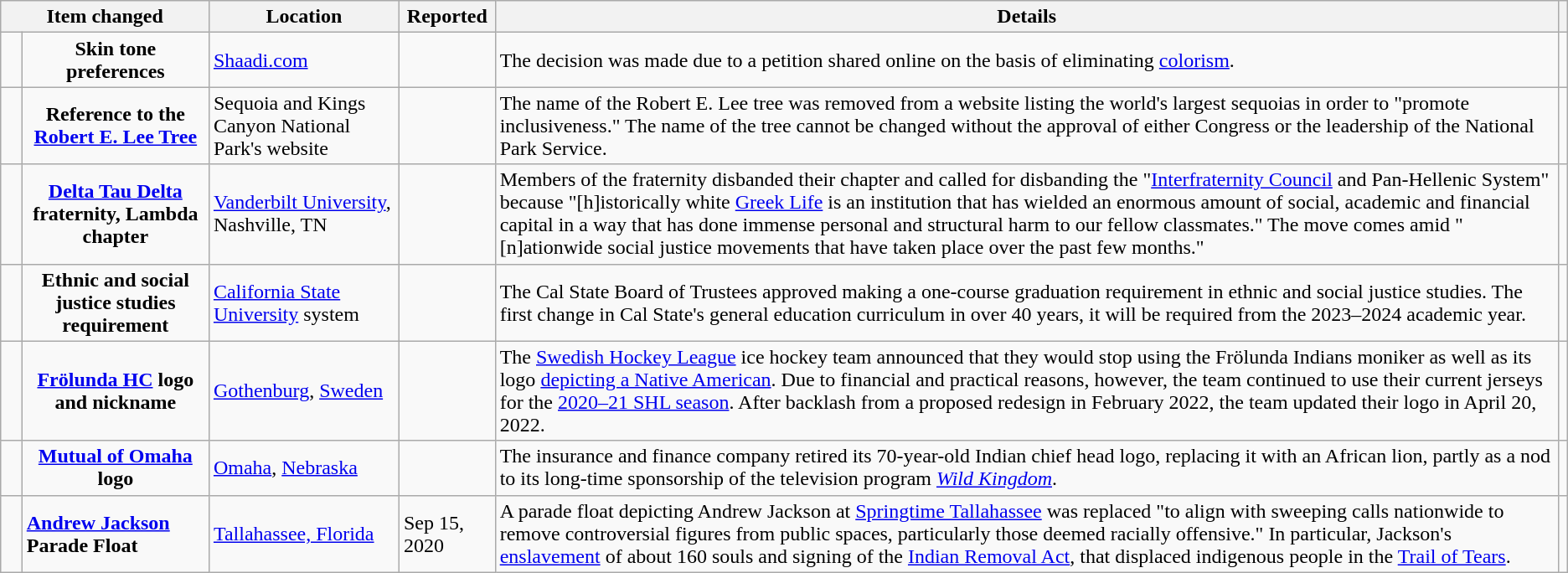<table class="wikitable sortable" style="text-align:left">
<tr>
<th colspan="2">Item changed</th>
<th>Location</th>
<th>Reported</th>
<th>Details</th>
<th class="unsortable"></th>
</tr>
<tr>
<td></td>
<td style="text-align: center; font-weight: bold">Skin tone preferences</td>
<td><a href='#'>Shaadi.com</a></td>
<td></td>
<td>The decision was made due to a petition shared online on the basis of eliminating <a href='#'>colorism</a>.</td>
<td></td>
</tr>
<tr>
<td></td>
<td style="text-align: center; font-weight: bold">Reference to the <a href='#'>Robert E. Lee Tree</a></td>
<td>Sequoia and Kings Canyon National Park's website</td>
<td></td>
<td>The name of the Robert E. Lee tree was removed from a website listing the world's largest sequoias in order to "promote inclusiveness." The name of the tree cannot be changed without the approval of either Congress or the leadership of the National Park Service.</td>
<td></td>
</tr>
<tr>
<td style="text-align: center; font-size: 250%;"></td>
<td style="text-align: center; font-weight: bold"><a href='#'>Delta Tau Delta</a> fraternity, Lambda chapter</td>
<td><a href='#'>Vanderbilt University</a>, Nashville, TN</td>
<td></td>
<td>Members of the fraternity disbanded their chapter and called for disbanding the "<a href='#'>Interfraternity Council</a> and Pan-Hellenic System" because "[h]istorically white <a href='#'>Greek Life</a> is an institution that has wielded an enormous amount of social, academic and financial capital in a way that has done immense personal and structural harm to our fellow classmates." The move comes amid "[n]ationwide social justice movements that have taken place over the past few months."</td>
<td><br></td>
</tr>
<tr>
<td></td>
<td style="text-align: center; font-weight: bold">Ethnic and social justice studies requirement</td>
<td><a href='#'>California State University</a> system</td>
<td></td>
<td>The Cal State Board of Trustees approved making a one-course graduation requirement in ethnic and social justice studies. The first change in Cal State's general education curriculum in over 40 years, it will be required from the 2023–2024 academic year.</td>
<td></td>
</tr>
<tr>
<td></td>
<td style="text-align: center; font-weight: bold"><a href='#'>Frölunda HC</a> logo and nickname</td>
<td><a href='#'>Gothenburg</a>, <a href='#'>Sweden</a></td>
<td></td>
<td>The <a href='#'>Swedish Hockey League</a> ice hockey team announced that they would stop using the Frölunda Indians moniker as well as its logo <a href='#'>depicting a Native American</a>. Due to financial and practical reasons, however, the team continued to use their current jerseys for the <a href='#'>2020–21 SHL season</a>. After backlash from a proposed redesign in February 2022, the team updated their logo in April 20, 2022.</td>
<td><br></td>
</tr>
<tr>
<td></td>
<td style="text-align: center; font-weight: bold"><a href='#'>Mutual of Omaha</a> logo</td>
<td><a href='#'>Omaha</a>, <a href='#'>Nebraska</a></td>
<td></td>
<td>The insurance and finance company retired its 70-year-old Indian chief head logo, replacing it with an African lion, partly as a nod to its long-time sponsorship of the television program <em><a href='#'>Wild Kingdom</a></em>.</td>
<td></td>
</tr>
<tr>
<td></td>
<td><strong><a href='#'>Andrew Jackson</a> Parade Float</strong></td>
<td><a href='#'>Tallahassee, Florida</a></td>
<td>Sep 15, 2020</td>
<td>A parade float depicting Andrew Jackson at <a href='#'>Springtime Tallahassee</a> was replaced "to align with sweeping calls nationwide to remove controversial figures from public spaces, particularly those deemed racially offensive." In particular, Jackson's <a href='#'>enslavement</a> of about 160 souls and signing of the <a href='#'>Indian Removal Act</a>, that displaced indigenous people in the <a href='#'>Trail of Tears</a>.</td>
<td></td>
</tr>
</table>
